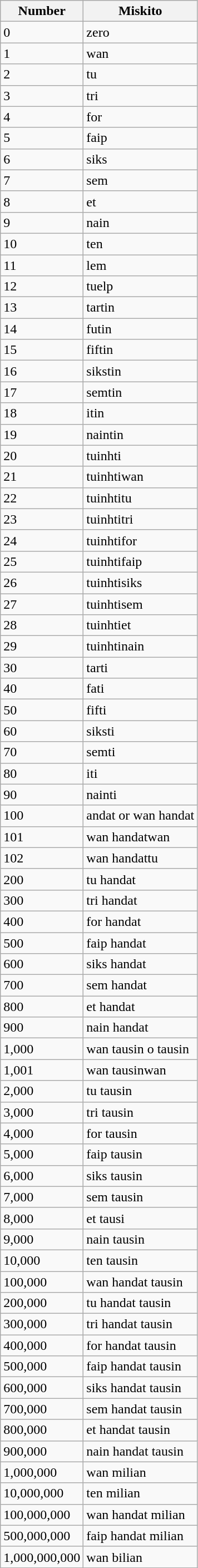<table class="wikitable">
<tr>
<th>Number</th>
<th>Miskito</th>
</tr>
<tr>
<td>0</td>
<td>zero</td>
</tr>
<tr>
<td>1</td>
<td>wan</td>
</tr>
<tr>
<td>2</td>
<td>tu</td>
</tr>
<tr>
<td>3</td>
<td>tri</td>
</tr>
<tr>
<td>4</td>
<td>for</td>
</tr>
<tr>
<td>5</td>
<td>faip</td>
</tr>
<tr>
<td>6</td>
<td>siks</td>
</tr>
<tr>
<td>7</td>
<td>sem</td>
</tr>
<tr>
<td>8</td>
<td>et</td>
</tr>
<tr>
<td>9</td>
<td>nain</td>
</tr>
<tr>
<td>10</td>
<td>ten</td>
</tr>
<tr>
<td>11</td>
<td>lem</td>
</tr>
<tr>
<td>12</td>
<td>tuelp</td>
</tr>
<tr>
<td>13</td>
<td>tartin</td>
</tr>
<tr>
<td>14</td>
<td>futin</td>
</tr>
<tr>
<td>15</td>
<td>fiftin</td>
</tr>
<tr>
<td>16</td>
<td>sikstin</td>
</tr>
<tr>
<td>17</td>
<td>semtin</td>
</tr>
<tr>
<td>18</td>
<td>itin</td>
</tr>
<tr>
<td>19</td>
<td>naintin</td>
</tr>
<tr>
<td>20</td>
<td>tuinhti</td>
</tr>
<tr>
<td>21</td>
<td>tuinhtiwan</td>
</tr>
<tr>
<td>22</td>
<td>tuinhtitu</td>
</tr>
<tr>
<td>23</td>
<td>tuinhtitri</td>
</tr>
<tr>
<td>24</td>
<td>tuinhtifor</td>
</tr>
<tr>
<td>25</td>
<td>tuinhtifaip</td>
</tr>
<tr>
<td>26</td>
<td>tuinhtisiks</td>
</tr>
<tr>
<td>27</td>
<td>tuinhtisem</td>
</tr>
<tr>
<td>28</td>
<td>tuinhtiet</td>
</tr>
<tr>
<td>29</td>
<td>tuinhtinain</td>
</tr>
<tr>
<td>30</td>
<td>tarti</td>
</tr>
<tr>
<td>40</td>
<td>fati</td>
</tr>
<tr>
<td>50</td>
<td>fifti</td>
</tr>
<tr>
<td>60</td>
<td>siksti</td>
</tr>
<tr>
<td>70</td>
<td>semti</td>
</tr>
<tr>
<td>80</td>
<td>iti</td>
</tr>
<tr>
<td>90</td>
<td>nainti</td>
</tr>
<tr>
<td>100</td>
<td>andat or wan handat</td>
</tr>
<tr>
<td>101</td>
<td>wan handatwan</td>
</tr>
<tr>
<td>102</td>
<td>wan handattu</td>
</tr>
<tr>
<td>200</td>
<td>tu handat</td>
</tr>
<tr>
<td>300</td>
<td>tri handat</td>
</tr>
<tr>
<td>400</td>
<td>for handat</td>
</tr>
<tr>
<td>500</td>
<td>faip handat</td>
</tr>
<tr>
<td>600</td>
<td>siks handat</td>
</tr>
<tr>
<td>700</td>
<td>sem handat</td>
</tr>
<tr>
<td>800</td>
<td>et handat</td>
</tr>
<tr>
<td>900</td>
<td>nain handat</td>
</tr>
<tr>
<td>1,000</td>
<td>wan tausin o tausin</td>
</tr>
<tr>
<td>1,001</td>
<td>wan tausinwan</td>
</tr>
<tr>
<td>2,000</td>
<td>tu tausin</td>
</tr>
<tr>
<td>3,000</td>
<td>tri tausin</td>
</tr>
<tr>
<td>4,000</td>
<td>for tausin</td>
</tr>
<tr>
<td>5,000</td>
<td>faip tausin</td>
</tr>
<tr>
<td>6,000</td>
<td>siks tausin</td>
</tr>
<tr>
<td>7,000</td>
<td>sem tausin</td>
</tr>
<tr>
<td>8,000</td>
<td>et tausi</td>
</tr>
<tr>
<td>9,000</td>
<td>nain tausin</td>
</tr>
<tr>
<td>10,000</td>
<td>ten tausin</td>
</tr>
<tr>
<td>100,000</td>
<td>wan handat tausin</td>
</tr>
<tr>
<td>200,000</td>
<td>tu handat tausin</td>
</tr>
<tr>
<td>300,000</td>
<td>tri handat tausin</td>
</tr>
<tr>
<td>400,000</td>
<td>for handat tausin</td>
</tr>
<tr>
<td>500,000</td>
<td>faip handat tausin</td>
</tr>
<tr>
<td>600,000</td>
<td>siks handat tausin</td>
</tr>
<tr>
<td>700,000</td>
<td>sem handat tausin</td>
</tr>
<tr>
<td>800,000</td>
<td>et handat tausin</td>
</tr>
<tr>
<td>900,000</td>
<td>nain handat tausin</td>
</tr>
<tr>
<td>1,000,000</td>
<td>wan milian</td>
</tr>
<tr>
<td>10,000,000</td>
<td>ten milian</td>
</tr>
<tr>
<td>100,000,000</td>
<td>wan handat milian</td>
</tr>
<tr>
<td>500,000,000</td>
<td>faip handat milian</td>
</tr>
<tr>
<td>1,000,000,000</td>
<td>wan bilian</td>
</tr>
</table>
